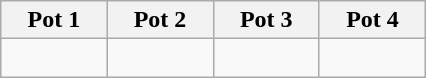<table class="wikitable">
<tr>
<th width=15%>Pot 1</th>
<th width=15%>Pot 2</th>
<th width=15%>Pot 3</th>
<th width=15%>Pot 4</th>
</tr>
<tr>
<td valign="top"><br></td>
<td valign="top"><br></td>
<td valign="top"><br></td>
<td valign="top"><br></td>
</tr>
</table>
